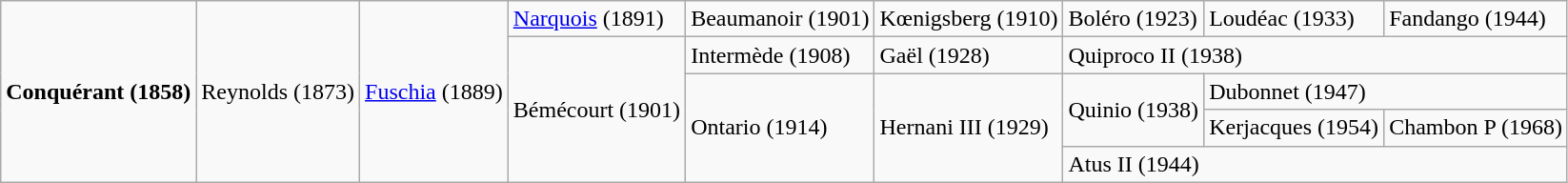<table class="wikitable">
<tr>
<td rowspan="5"><strong>Conquérant (1858)</strong></td>
<td rowspan="5">Reynolds (1873)</td>
<td rowspan="5"><a href='#'>Fuschia</a> (1889)</td>
<td><a href='#'>Narquois</a> (1891)</td>
<td>Beaumanoir (1901)</td>
<td>Kœnigsberg (1910)</td>
<td>Boléro (1923)</td>
<td>Loudéac (1933)</td>
<td>Fandango (1944)</td>
</tr>
<tr>
<td rowspan="4">Bémécourt (1901)</td>
<td>Intermède (1908)</td>
<td>Gaël (1928)</td>
<td colspan="3">Quiproco II (1938)</td>
</tr>
<tr>
<td rowspan="3">Ontario (1914)</td>
<td rowspan="3">Hernani III (1929)</td>
<td rowspan="2">Quinio (1938)</td>
<td colspan="2">Dubonnet (1947)</td>
</tr>
<tr>
<td>Kerjacques (1954)</td>
<td>Chambon P (1968)</td>
</tr>
<tr>
<td colspan="3">Atus II (1944)</td>
</tr>
</table>
